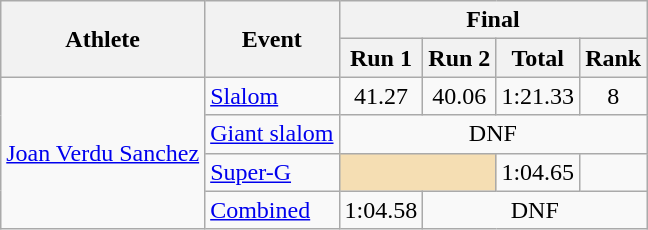<table class="wikitable">
<tr>
<th rowspan="2">Athlete</th>
<th rowspan="2">Event</th>
<th colspan="4">Final</th>
</tr>
<tr>
<th>Run 1</th>
<th>Run 2</th>
<th>Total</th>
<th>Rank</th>
</tr>
<tr>
<td rowspan=4><a href='#'>Joan Verdu Sanchez</a></td>
<td><a href='#'>Slalom</a></td>
<td align="center">41.27</td>
<td align="center">40.06</td>
<td align="center">1:21.33</td>
<td align="center">8</td>
</tr>
<tr>
<td><a href='#'>Giant slalom</a></td>
<td align="center" colspan=4>DNF</td>
</tr>
<tr>
<td><a href='#'>Super-G</a></td>
<td colspan=2 bgcolor="wheat"></td>
<td align="center">1:04.65</td>
<td align="center"></td>
</tr>
<tr>
<td><a href='#'>Combined</a></td>
<td align="center">1:04.58</td>
<td align="center" colspan=3>DNF</td>
</tr>
</table>
